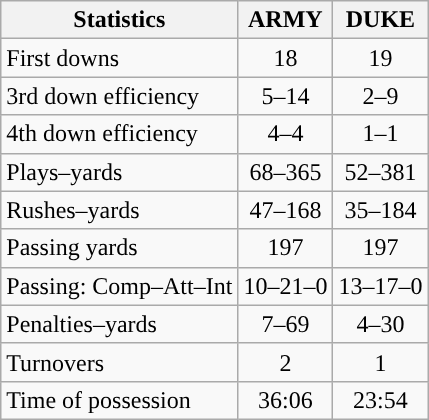<table class="wikitable">
<tr>
<th>Statistics</th>
<th>ARMY</th>
<th>DUKE</th>
</tr>
<tr>
<td>First downs</td>
<td align=center>18</td>
<td align=center>19</td>
</tr>
<tr>
<td>3rd down efficiency</td>
<td align=center>5–14</td>
<td align=center>2–9</td>
</tr>
<tr>
<td>4th down efficiency</td>
<td align=center>4–4</td>
<td align=center>1–1</td>
</tr>
<tr>
<td>Plays–yards</td>
<td align=center>68–365</td>
<td align=center>52–381</td>
</tr>
<tr>
<td>Rushes–yards</td>
<td align=center>47–168</td>
<td align=center>35–184</td>
</tr>
<tr>
<td>Passing yards</td>
<td align=center>197</td>
<td align=center>197</td>
</tr>
<tr>
<td>Passing: Comp–Att–Int</td>
<td align=center>10–21–0</td>
<td align=center>13–17–0</td>
</tr>
<tr>
<td>Penalties–yards</td>
<td align=center>7–69</td>
<td align=center>4–30</td>
</tr>
<tr>
<td>Turnovers</td>
<td align=center>2</td>
<td align=center>1</td>
</tr>
<tr>
<td>Time of possession</td>
<td align=center>36:06</td>
<td align=center>23:54</td>
</tr>
</table>
